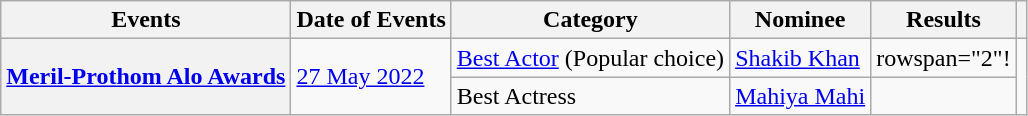<table class="wikitable">
<tr>
<th>Events</th>
<th>Date of Events</th>
<th>Category</th>
<th>Nominee</th>
<th>Results</th>
<th></th>
</tr>
<tr>
<th rowspan="2"><a href='#'>Meril-Prothom Alo Awards</a></th>
<td rowspan="2"><a href='#'>27 May 2022</a></td>
<td><a href='#'>Best Actor</a> (Popular choice)</td>
<td><a href='#'>Shakib Khan</a></td>
<td>rowspan="2"! </td>
<td rowspan="2"><br></td>
</tr>
<tr>
<td>Best Actress</td>
<td><a href='#'>Mahiya Mahi</a></td>
</tr>
</table>
